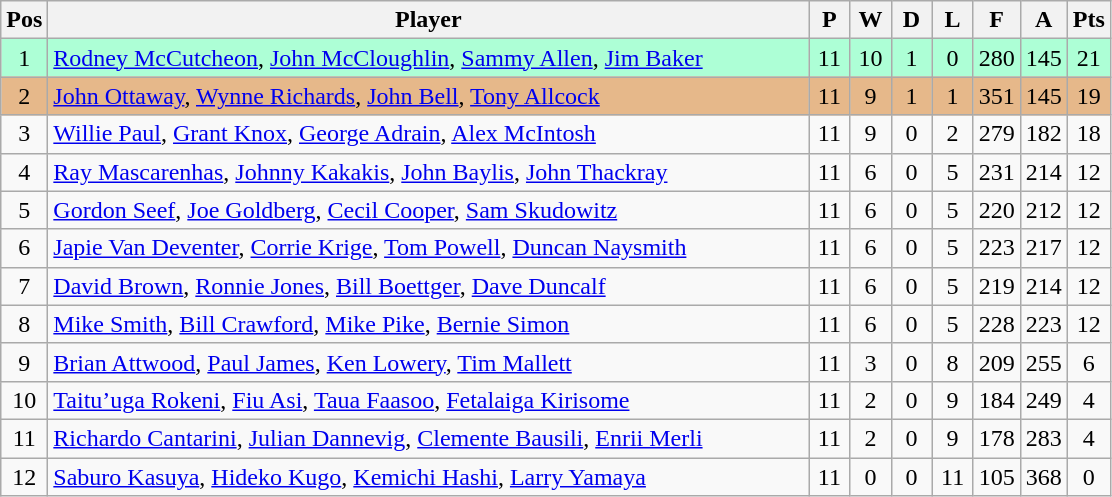<table class="wikitable" style="font-size: 100%">
<tr>
<th width=20>Pos</th>
<th width=500>Player</th>
<th width=20>P</th>
<th width=20>W</th>
<th width=20>D</th>
<th width=20>L</th>
<th width=20>F</th>
<th width=20>A</th>
<th width=20>Pts</th>
</tr>
<tr align=center style="background: #ADFFD6;">
<td>1</td>
<td align="left"> <a href='#'>Rodney McCutcheon</a>, <a href='#'>John McCloughlin</a>, <a href='#'>Sammy Allen</a>, <a href='#'>Jim Baker</a></td>
<td>11</td>
<td>10</td>
<td>1</td>
<td>0</td>
<td>280</td>
<td>145</td>
<td>21</td>
</tr>
<tr align=center style="background: #E6B88A;">
<td>2</td>
<td align="left"> <a href='#'>John Ottaway</a>, <a href='#'>Wynne Richards</a>, <a href='#'>John Bell</a>, <a href='#'>Tony Allcock</a></td>
<td>11</td>
<td>9</td>
<td>1</td>
<td>1</td>
<td>351</td>
<td>145</td>
<td>19</td>
</tr>
<tr align=center>
<td>3</td>
<td align="left"> <a href='#'>Willie Paul</a>, <a href='#'>Grant Knox</a>, <a href='#'>George Adrain</a>, <a href='#'>Alex McIntosh</a></td>
<td>11</td>
<td>9</td>
<td>0</td>
<td>2</td>
<td>279</td>
<td>182</td>
<td>18</td>
</tr>
<tr align=center>
<td>4</td>
<td align="left"> <a href='#'>Ray Mascarenhas</a>, <a href='#'>Johnny Kakakis</a>, <a href='#'>John Baylis</a>, <a href='#'>John Thackray</a></td>
<td>11</td>
<td>6</td>
<td>0</td>
<td>5</td>
<td>231</td>
<td>214</td>
<td>12</td>
</tr>
<tr align=center>
<td>5</td>
<td align="left"> <a href='#'>Gordon Seef</a>, <a href='#'>Joe Goldberg</a>, <a href='#'>Cecil Cooper</a>, <a href='#'>Sam Skudowitz</a></td>
<td>11</td>
<td>6</td>
<td>0</td>
<td>5</td>
<td>220</td>
<td>212</td>
<td>12</td>
</tr>
<tr align=center>
<td>6</td>
<td align="left"> <a href='#'>Japie Van Deventer</a>, <a href='#'>Corrie Krige</a>, <a href='#'>Tom Powell</a>, <a href='#'>Duncan Naysmith</a></td>
<td>11</td>
<td>6</td>
<td>0</td>
<td>5</td>
<td>223</td>
<td>217</td>
<td>12</td>
</tr>
<tr align=center>
<td>7</td>
<td align="left"> <a href='#'>David Brown</a>, <a href='#'>Ronnie Jones</a>, <a href='#'>Bill Boettger</a>, <a href='#'>Dave Duncalf</a></td>
<td>11</td>
<td>6</td>
<td>0</td>
<td>5</td>
<td>219</td>
<td>214</td>
<td>12</td>
</tr>
<tr align=center>
<td>8</td>
<td align="left"> <a href='#'>Mike Smith</a>, <a href='#'>Bill Crawford</a>, <a href='#'>Mike Pike</a>, <a href='#'>Bernie Simon</a></td>
<td>11</td>
<td>6</td>
<td>0</td>
<td>5</td>
<td>228</td>
<td>223</td>
<td>12</td>
</tr>
<tr align=center>
<td>9</td>
<td align="left"> <a href='#'>Brian Attwood</a>, <a href='#'>Paul James</a>, <a href='#'>Ken Lowery</a>, <a href='#'>Tim Mallett</a></td>
<td>11</td>
<td>3</td>
<td>0</td>
<td>8</td>
<td>209</td>
<td>255</td>
<td>6</td>
</tr>
<tr align=center>
<td>10</td>
<td align="left"> <a href='#'>Taitu’uga Rokeni</a>, <a href='#'>Fiu Asi</a>, <a href='#'>Taua Faasoo</a>, <a href='#'>Fetalaiga Kirisome</a></td>
<td>11</td>
<td>2</td>
<td>0</td>
<td>9</td>
<td>184</td>
<td>249</td>
<td>4</td>
</tr>
<tr align=center>
<td>11</td>
<td align="left"> <a href='#'>Richardo Cantarini</a>, <a href='#'>Julian Dannevig</a>, <a href='#'>Clemente Bausili</a>, <a href='#'>Enrii Merli</a></td>
<td>11</td>
<td>2</td>
<td>0</td>
<td>9</td>
<td>178</td>
<td>283</td>
<td>4</td>
</tr>
<tr align=center>
<td>12</td>
<td align="left"> <a href='#'>Saburo Kasuya</a>, <a href='#'>Hideko Kugo</a>, <a href='#'>Kemichi Hashi</a>, <a href='#'>Larry Yamaya</a></td>
<td>11</td>
<td>0</td>
<td>0</td>
<td>11</td>
<td>105</td>
<td>368</td>
<td>0</td>
</tr>
</table>
